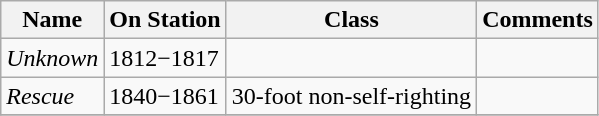<table class="wikitable">
<tr>
<th>Name</th>
<th>On Station</th>
<th>Class</th>
<th>Comments</th>
</tr>
<tr>
<td><em>Unknown</em></td>
<td>1812−1817</td>
<td></td>
<td></td>
</tr>
<tr>
<td><em>Rescue</em></td>
<td>1840−1861</td>
<td>30-foot non-self-righting</td>
<td></td>
</tr>
<tr>
</tr>
</table>
